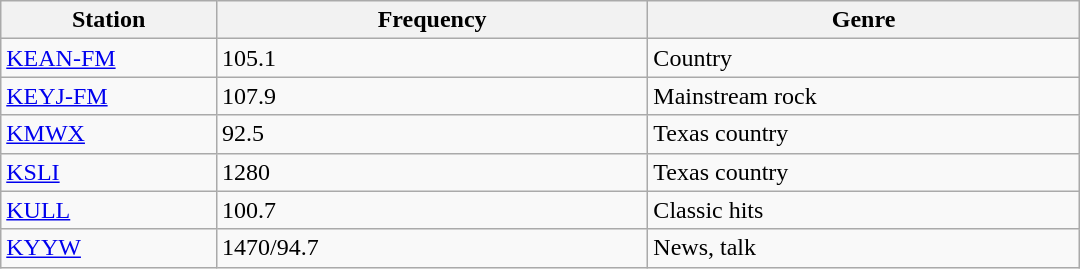<table class="wikitable" style="width:45em;">
<tr>
<th style="width:20%">Station</th>
<th style="width:40%">Frequency</th>
<th style="width:40%">Genre</th>
</tr>
<tr>
<td><a href='#'>KEAN-FM</a></td>
<td>105.1</td>
<td>Country</td>
</tr>
<tr>
<td><a href='#'>KEYJ-FM</a></td>
<td>107.9</td>
<td>Mainstream rock</td>
</tr>
<tr>
<td><a href='#'>KMWX</a></td>
<td>92.5</td>
<td>Texas country</td>
</tr>
<tr>
<td><a href='#'>KSLI</a></td>
<td>1280</td>
<td>Texas country</td>
</tr>
<tr>
<td><a href='#'>KULL</a></td>
<td>100.7</td>
<td>Classic hits</td>
</tr>
<tr>
<td><a href='#'>KYYW</a></td>
<td>1470/94.7</td>
<td>News, talk</td>
</tr>
</table>
